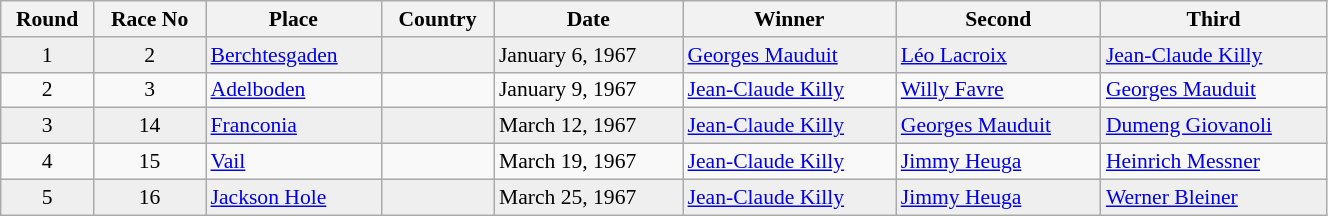<table class="wikitable" width=70% style="font-size:90%; text-align:center;">
<tr>
<th>Round</th>
<th>Race No</th>
<th>Place</th>
<th>Country</th>
<th>Date</th>
<th>Winner</th>
<th>Second</th>
<th>Third</th>
</tr>
<tr bgcolor="#EFEFEF">
<td>1</td>
<td>2</td>
<td align="left"><a href='#'>Berchtesgaden</a></td>
<td align="left"></td>
<td align="left">January 6, 1967</td>
<td align="left"> <a href='#'>Georges Mauduit</a></td>
<td align="left"> <a href='#'>Léo Lacroix</a></td>
<td align="left"> <a href='#'>Jean-Claude Killy</a></td>
</tr>
<tr>
<td>2</td>
<td>3</td>
<td align="left"><a href='#'>Adelboden</a></td>
<td align="left"></td>
<td align="left">January 9, 1967</td>
<td align="left"> <a href='#'>Jean-Claude Killy</a></td>
<td align="left"> <a href='#'>Willy Favre</a></td>
<td align="left"> <a href='#'>Georges Mauduit</a></td>
</tr>
<tr bgcolor="#EFEFEF">
<td>3</td>
<td>14</td>
<td align="left"><a href='#'>Franconia</a></td>
<td align="left"></td>
<td align="left">March 12, 1967</td>
<td align="left"> <a href='#'>Jean-Claude Killy</a></td>
<td align="left"> <a href='#'>Georges Mauduit</a></td>
<td align="left"> <a href='#'>Dumeng Giovanoli</a></td>
</tr>
<tr>
<td>4</td>
<td>15</td>
<td align="left"><a href='#'>Vail</a></td>
<td align="left"></td>
<td align="left">March 19, 1967</td>
<td align="left"> <a href='#'>Jean-Claude Killy</a></td>
<td align="left"> <a href='#'>Jimmy Heuga</a></td>
<td align="left"> <a href='#'>Heinrich Messner</a></td>
</tr>
<tr bgcolor="#EFEFEF">
<td>5</td>
<td>16</td>
<td align="left"><a href='#'>Jackson Hole</a></td>
<td align="left"></td>
<td align="left">March 25, 1967</td>
<td align="left"> <a href='#'>Jean-Claude Killy</a></td>
<td align="left"> <a href='#'>Jimmy Heuga</a></td>
<td align="left"> <a href='#'>Werner Bleiner</a></td>
</tr>
</table>
